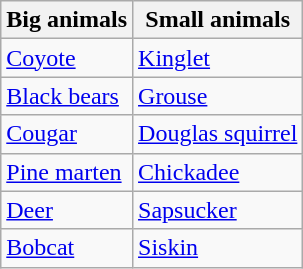<table class="wikitable">
<tr>
<th>Big animals</th>
<th>Small animals</th>
</tr>
<tr>
<td><a href='#'>Coyote</a></td>
<td><a href='#'>Kinglet</a></td>
</tr>
<tr>
<td><a href='#'>Black bears</a></td>
<td><a href='#'>Grouse</a></td>
</tr>
<tr>
<td><a href='#'>Cougar</a></td>
<td><a href='#'>Douglas squirrel</a></td>
</tr>
<tr>
<td><a href='#'>Pine marten</a></td>
<td><a href='#'>Chickadee</a></td>
</tr>
<tr>
<td><a href='#'>Deer</a></td>
<td><a href='#'>Sapsucker</a></td>
</tr>
<tr>
<td><a href='#'>Bobcat</a></td>
<td><a href='#'>Siskin</a></td>
</tr>
</table>
